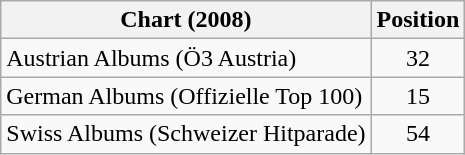<table class="wikitable sortable plainrowheaders">
<tr>
<th>Chart (2008)</th>
<th>Position</th>
</tr>
<tr>
<td>Austrian Albums (Ö3 Austria)</td>
<td align="center">32</td>
</tr>
<tr>
<td>German Albums (Offizielle Top 100)</td>
<td align="center">15</td>
</tr>
<tr>
<td>Swiss Albums (Schweizer Hitparade)</td>
<td align="center">54</td>
</tr>
</table>
